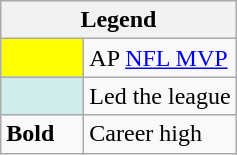<table class="wikitable mw-collapsible mw-collapsed">
<tr>
<th colspan="2">Legend</th>
</tr>
<tr>
<td style="background:#ffff00; width:3em;"></td>
<td>AP <a href='#'>NFL MVP</a></td>
</tr>
<tr>
<td style="background:#cfecec; width:3em;"></td>
<td>Led the league</td>
</tr>
<tr>
<td><strong>Bold</strong></td>
<td>Career high</td>
</tr>
</table>
